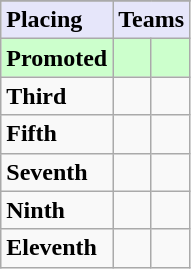<table class=wikitable>
<tr>
</tr>
<tr style="background: #E6E6FA;">
<td><strong>Placing</strong></td>
<td colspan="2" style="text-align:center"><strong>Teams</strong></td>
</tr>
<tr style="background: #ccffcc;">
<td><strong>Promoted</strong></td>
<td></td>
<td></td>
</tr>
<tr>
<td><strong>Third</strong></td>
<td></td>
<td></td>
</tr>
<tr>
<td><strong>Fifth</strong></td>
<td></td>
<td></td>
</tr>
<tr>
<td><strong>Seventh</strong></td>
<td></td>
<td></td>
</tr>
<tr>
<td><strong>Ninth</strong></td>
<td></td>
<td></td>
</tr>
<tr>
<td><strong>Eleventh</strong></td>
<td></td>
<td></td>
</tr>
</table>
